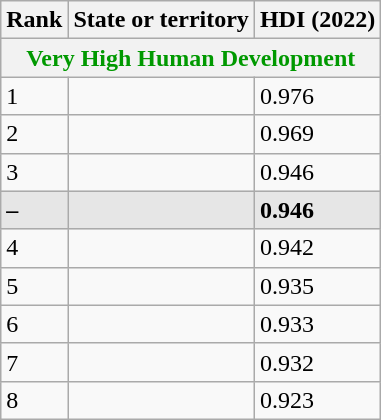<table class="wikitable sortable">
<tr>
<th>Rank</th>
<th>State or territory</th>
<th>HDI (2022)</th>
</tr>
<tr>
<th colspan="3" style="color:#090;">Very High Human Development</th>
</tr>
<tr>
<td>1</td>
<td></td>
<td>0.976</td>
</tr>
<tr>
<td>2</td>
<td></td>
<td>0.969</td>
</tr>
<tr>
<td>3</td>
<td></td>
<td>0.946</td>
</tr>
<tr style="background:#e6e6e6">
<td><strong>–</strong></td>
<td><strong></strong></td>
<td><strong>0.946</strong></td>
</tr>
<tr>
<td>4</td>
<td></td>
<td>0.942</td>
</tr>
<tr>
<td>5</td>
<td></td>
<td>0.935</td>
</tr>
<tr>
<td>6</td>
<td></td>
<td>0.933</td>
</tr>
<tr>
<td>7</td>
<td></td>
<td>0.932</td>
</tr>
<tr>
<td>8</td>
<td></td>
<td>0.923</td>
</tr>
</table>
